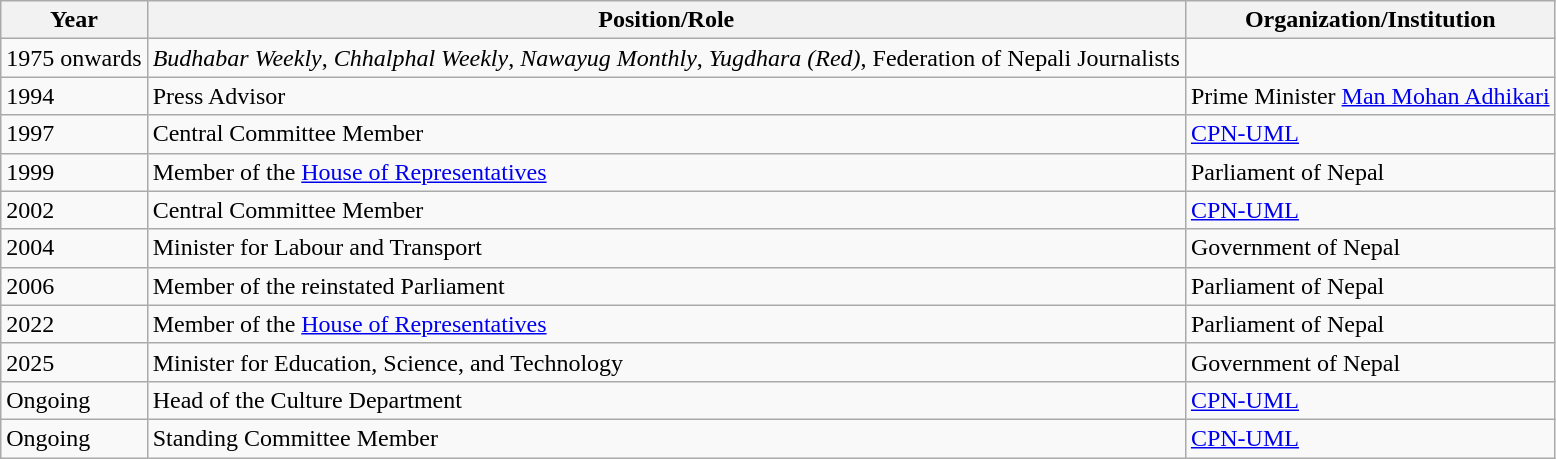<table class="wikitable">
<tr>
<th>Year</th>
<th>Position/Role</th>
<th>Organization/Institution</th>
</tr>
<tr>
<td>1975 onwards</td>
<td Journalist><em>Budhabar Weekly</em>, <em>Chhalphal Weekly</em>, <em>Nawayug Monthly</em>, <em>Yugdhara (Red)</em>, Federation of Nepali Journalists</td>
</tr>
<tr>
<td>1994</td>
<td>Press Advisor</td>
<td>Prime Minister <a href='#'>Man Mohan Adhikari</a></td>
</tr>
<tr>
<td>1997</td>
<td>Central Committee Member</td>
<td><a href='#'>CPN-UML</a></td>
</tr>
<tr>
<td>1999</td>
<td>Member of the <a href='#'>House of Representatives</a></td>
<td>Parliament of Nepal</td>
</tr>
<tr>
<td>2002</td>
<td>Central Committee Member</td>
<td><a href='#'>CPN-UML</a></td>
</tr>
<tr>
<td>2004</td>
<td>Minister for Labour and Transport</td>
<td>Government of Nepal</td>
</tr>
<tr>
<td>2006</td>
<td>Member of the reinstated Parliament</td>
<td>Parliament of Nepal</td>
</tr>
<tr>
<td>2022</td>
<td>Member of the <a href='#'>House of Representatives</a></td>
<td>Parliament of Nepal</td>
</tr>
<tr>
<td>2025</td>
<td>Minister for Education, Science, and Technology</td>
<td>Government of Nepal</td>
</tr>
<tr>
<td>Ongoing</td>
<td>Head of the Culture Department</td>
<td><a href='#'>CPN-UML</a></td>
</tr>
<tr>
<td>Ongoing</td>
<td>Standing Committee Member</td>
<td><a href='#'>CPN-UML</a></td>
</tr>
</table>
